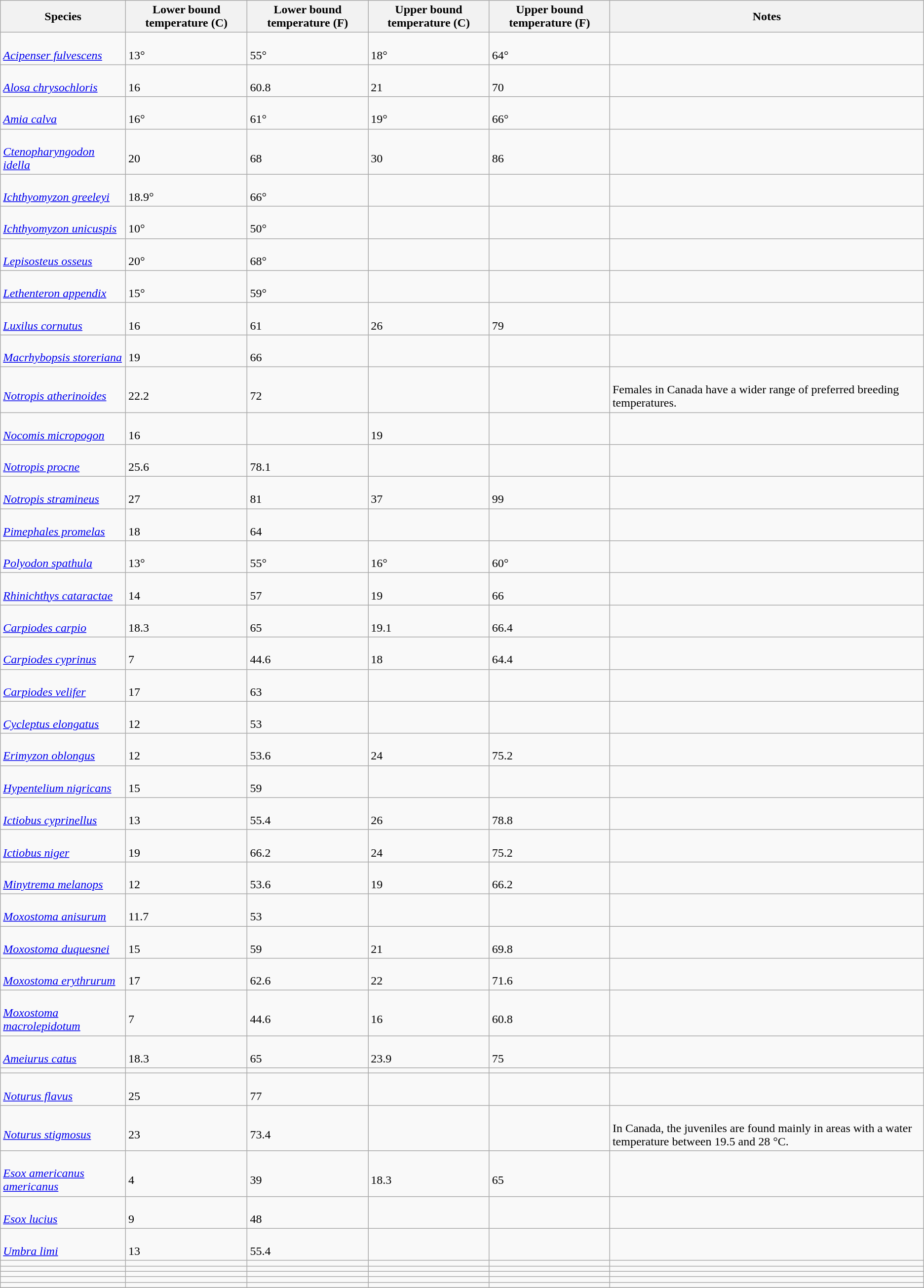<table class="wikitable sortable mw-collapsible mw-collapsed" align="center">
<tr>
<th>Species</th>
<th>Lower bound temperature (C)</th>
<th>Lower bound temperature (F)</th>
<th>Upper bound temperature (C)</th>
<th>Upper bound temperature (F)</th>
<th>Notes</th>
</tr>
<tr>
<td><br><em><a href='#'>Acipenser fulvescens</a></em></td>
<td><br>13°</td>
<td><br>55°</td>
<td><br>18°</td>
<td><br>64°</td>
<td></td>
</tr>
<tr>
<td><br><em><a href='#'>Alosa chrysochloris</a></em></td>
<td><br>16</td>
<td><br>60.8</td>
<td><br>21</td>
<td><br>70</td>
<td></td>
</tr>
<tr>
<td><br><em><a href='#'>Amia calva</a></em></td>
<td><br>16°</td>
<td><br>61°</td>
<td><br>19°</td>
<td><br>66°</td>
<td></td>
</tr>
<tr>
<td><br><em><a href='#'>Ctenopharyngodon idella</a></em></td>
<td><br>20</td>
<td><br>68</td>
<td><br>30</td>
<td><br>86</td>
<td></td>
</tr>
<tr>
<td><br><em><a href='#'>Ichthyomyzon greeleyi</a></em></td>
<td><br>18.9°</td>
<td><br>66°</td>
<td></td>
<td></td>
<td></td>
</tr>
<tr>
<td><br><em><a href='#'>Ichthyomyzon unicuspis</a></em></td>
<td><br>10°</td>
<td><br>50°</td>
<td></td>
<td></td>
<td></td>
</tr>
<tr>
<td><br><em><a href='#'>Lepisosteus osseus</a></em></td>
<td><br>20°</td>
<td><br>68°</td>
<td></td>
<td></td>
<td></td>
</tr>
<tr>
<td><br><em><a href='#'>Lethenteron appendix</a></em></td>
<td><br>15°</td>
<td><br>59°</td>
<td></td>
<td></td>
<td></td>
</tr>
<tr>
<td><br><em><a href='#'>Luxilus cornutus</a></em></td>
<td><br>16</td>
<td><br>61</td>
<td><br>26</td>
<td><br>79</td>
<td></td>
</tr>
<tr>
<td><br><em><a href='#'>Macrhybopsis storeriana</a></em></td>
<td><br>19</td>
<td><br>66</td>
<td></td>
<td></td>
<td></td>
</tr>
<tr>
<td><br><em><a href='#'>Notropis atherinoides</a></em></td>
<td><br>22.2</td>
<td><br>72</td>
<td></td>
<td></td>
<td><br>Females in Canada have a wider range of preferred breeding temperatures.</td>
</tr>
<tr>
<td><br><em><a href='#'>Nocomis micropogon</a></em></td>
<td><br>16</td>
<td></td>
<td><br>19</td>
<td></td>
<td></td>
</tr>
<tr>
<td><br><em><a href='#'>Notropis procne</a></em></td>
<td><br>25.6</td>
<td><br>78.1</td>
<td></td>
<td></td>
<td></td>
</tr>
<tr>
<td><br><em><a href='#'>Notropis stramineus</a></em></td>
<td><br>27
</td>
<td><br>81</td>
<td><br>37</td>
<td><br>99</td>
<td></td>
</tr>
<tr>
<td><br><em><a href='#'>Pimephales promelas</a></em></td>
<td><br>18</td>
<td><br>64</td>
<td></td>
<td></td>
<td></td>
</tr>
<tr>
<td><br><em><a href='#'>Polyodon spathula</a></em></td>
<td><br>13°</td>
<td><br>55°</td>
<td><br>16°</td>
<td><br>60°</td>
<td></td>
</tr>
<tr>
<td><br><em><a href='#'>Rhinichthys cataractae</a></em></td>
<td><br>14</td>
<td><br>57</td>
<td><br>19</td>
<td><br>66</td>
<td></td>
</tr>
<tr>
<td><br><em><a href='#'>Carpiodes carpio</a></em></td>
<td><br>18.3</td>
<td><br>65</td>
<td><br>19.1</td>
<td><br>66.4</td>
<td></td>
</tr>
<tr>
<td><br><em><a href='#'>Carpiodes cyprinus</a></em></td>
<td><br>7</td>
<td><br>44.6</td>
<td><br>18</td>
<td><br>64.4</td>
<td></td>
</tr>
<tr>
<td><br><em><a href='#'>Carpiodes velifer</a></em></td>
<td><br>17</td>
<td><br>63</td>
<td></td>
<td></td>
<td></td>
</tr>
<tr>
<td><br><em><a href='#'>Cycleptus elongatus</a></em></td>
<td><br>12</td>
<td><br>53</td>
<td></td>
<td></td>
<td></td>
</tr>
<tr>
<td><br><em><a href='#'>Erimyzon oblongus</a></em></td>
<td><br>12</td>
<td><br>53.6</td>
<td><br>24</td>
<td><br>75.2</td>
<td></td>
</tr>
<tr>
<td><br><em><a href='#'>Hypentelium nigricans</a></em></td>
<td><br>15</td>
<td><br>59</td>
<td></td>
<td></td>
<td></td>
</tr>
<tr>
<td><br><em><a href='#'>Ictiobus cyprinellus</a></em></td>
<td><br>13</td>
<td><br>55.4</td>
<td><br>26</td>
<td><br>78.8</td>
<td></td>
</tr>
<tr>
<td><br><em><a href='#'>Ictiobus niger</a></em></td>
<td><br>19</td>
<td><br>66.2</td>
<td><br>24</td>
<td><br>75.2</td>
<td></td>
</tr>
<tr>
<td><br><em><a href='#'>Minytrema melanops</a></em></td>
<td><br>12
</td>
<td><br>53.6
</td>
<td><br>19
</td>
<td><br>66.2
</td>
<td></td>
</tr>
<tr>
<td><br><em><a href='#'>Moxostoma anisurum</a></em></td>
<td><br>11.7</td>
<td><br>53</td>
<td></td>
<td></td>
<td></td>
</tr>
<tr>
<td><br><em><a href='#'>Moxostoma duquesnei</a></em></td>
<td><br>15</td>
<td><br>59</td>
<td><br>21</td>
<td><br>69.8</td>
<td></td>
</tr>
<tr>
<td><br><em><a href='#'>Moxostoma erythrurum</a></em></td>
<td><br>17</td>
<td><br>62.6</td>
<td><br>22</td>
<td><br>71.6</td>
<td></td>
</tr>
<tr>
<td><br><em><a href='#'>Moxostoma macrolepidotum</a></em></td>
<td><br>7</td>
<td><br>44.6</td>
<td><br>16</td>
<td><br>60.8</td>
<td></td>
</tr>
<tr>
<td><br><em><a href='#'>Ameiurus catus</a></em></td>
<td><br>18.3</td>
<td><br>65</td>
<td><br>23.9</td>
<td><br>75</td>
<td></td>
</tr>
<tr>
<td></td>
<td></td>
<td></td>
<td></td>
<td></td>
<td></td>
</tr>
<tr>
<td><br><em><a href='#'>Noturus flavus</a></em></td>
<td><br>25</td>
<td><br>77</td>
<td></td>
<td></td>
<td></td>
</tr>
<tr>
<td><br><em><a href='#'>Noturus stigmosus</a></em></td>
<td><br>23</td>
<td><br>73.4</td>
<td></td>
<td></td>
<td><br>In Canada, the juveniles are found mainly in areas with a water temperature between 19.5 and 28 °C.</td>
</tr>
<tr>
<td><br><em><a href='#'>Esox americanus americanus</a></em></td>
<td><br>4</td>
<td><br>39</td>
<td><br>18.3</td>
<td><br>65</td>
<td></td>
</tr>
<tr>
<td><br><em><a href='#'>Esox lucius</a></em></td>
<td><br>9</td>
<td><br>48</td>
<td></td>
<td></td>
<td></td>
</tr>
<tr>
<td><br><em><a href='#'>Umbra limi</a></em></td>
<td><br>13</td>
<td><br>55.4</td>
<td></td>
<td></td>
<td></td>
</tr>
<tr>
<td></td>
<td></td>
<td></td>
<td></td>
<td></td>
<td></td>
</tr>
<tr>
<td></td>
<td></td>
<td></td>
<td></td>
<td></td>
<td></td>
</tr>
<tr>
<td></td>
<td></td>
<td></td>
<td></td>
<td></td>
<td></td>
</tr>
<tr>
<td></td>
<td></td>
<td></td>
<td></td>
<td></td>
<td></td>
</tr>
<tr>
<td></td>
<td></td>
<td></td>
<td></td>
<td></td>
<td></td>
</tr>
<tr>
</tr>
</table>
